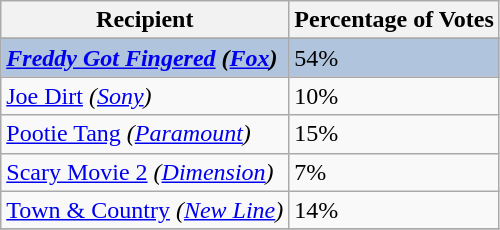<table class="wikitable sortable plainrowheaders" align="centre">
<tr>
<th>Recipient</th>
<th>Percentage of Votes</th>
</tr>
<tr>
</tr>
<tr style="background:#B0C4DE;">
<td><strong><em><a href='#'>Freddy Got Fingered</a><em> (<a href='#'>Fox</a>)<strong></td>
<td></strong>54%<strong></td>
</tr>
<tr>
<td></em><a href='#'>Joe Dirt</a><em> (<a href='#'>Sony</a>)</td>
<td>10%</td>
</tr>
<tr>
<td></em><a href='#'>Pootie Tang</a><em> (<a href='#'>Paramount</a>)</td>
<td>15%</td>
</tr>
<tr>
<td></em><a href='#'>Scary Movie 2</a><em> (<a href='#'>Dimension</a>)</td>
<td>7%</td>
</tr>
<tr>
<td></em><a href='#'>Town & Country</a><em> (<a href='#'>New Line</a>)</td>
<td>14%</td>
</tr>
<tr>
</tr>
</table>
